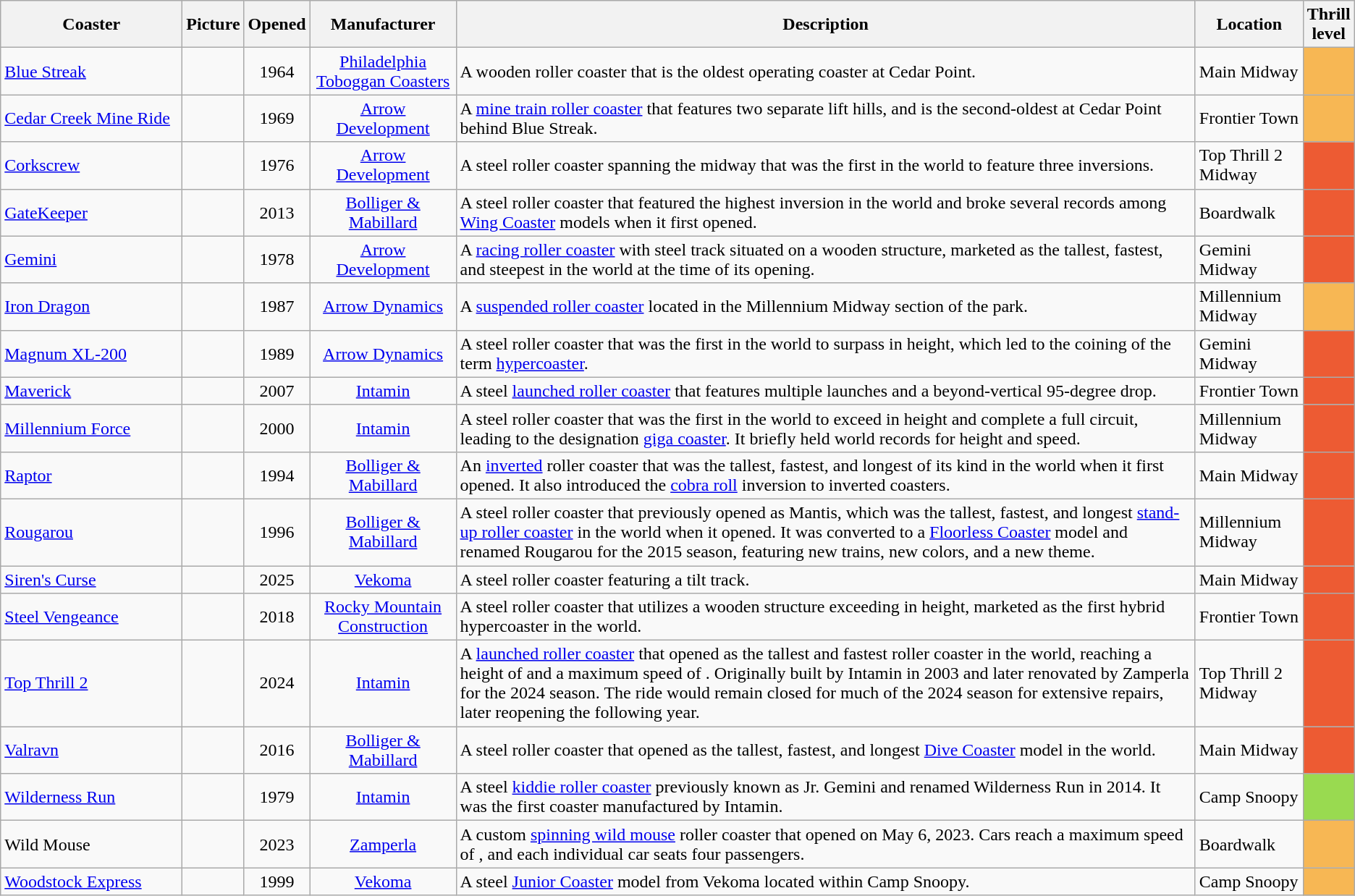<table class="wikitable sortable">
<tr>
<th style="width:10em;">Coaster</th>
<th>Picture</th>
<th style="width:2em;">Opened</th>
<th>Manufacturer</th>
<th>Description</th>
<th>Location</th>
<th style="width:2em;">Thrill<br>level</th>
</tr>
<tr>
<td><a href='#'>Blue Streak</a></td>
<td> </td>
<td style="text-align:center">1964</td>
<td style="text-align:center"><a href='#'>Philadelphia Toboggan Coasters</a></td>
<td>A wooden roller coaster that is the oldest operating coaster at Cedar Point.</td>
<td>Main Midway</td>
<td align="center" bgcolor="F7B754"><strong></strong></td>
</tr>
<tr>
<td><a href='#'>Cedar Creek Mine Ride</a></td>
<td> </td>
<td style="text-align:center">1969</td>
<td style="text-align:center"><a href='#'>Arrow Development</a></td>
<td>A <a href='#'>mine train roller coaster</a> that features two separate lift hills, and is the second-oldest at Cedar Point behind Blue Streak.</td>
<td>Frontier Town</td>
<td align="center" bgcolor="F7B754"><strong></strong></td>
</tr>
<tr>
<td><a href='#'>Corkscrew</a></td>
<td> </td>
<td style="text-align:center">1976</td>
<td style="text-align:center"><a href='#'>Arrow Development</a></td>
<td>A steel roller coaster spanning the midway that was the first in the world to feature three inversions.</td>
<td>Top Thrill 2 Midway</td>
<td align="center" bgcolor="#ED5B33"><strong></strong></td>
</tr>
<tr>
<td><a href='#'>GateKeeper</a></td>
<td> </td>
<td style="text-align:center">2013</td>
<td style="text-align:center"><a href='#'>Bolliger & Mabillard</a></td>
<td>A steel roller coaster that featured the highest inversion in the world and broke several records among <a href='#'>Wing Coaster</a> models when it first opened.</td>
<td>Boardwalk</td>
<td align="center" bgcolor="#ED5B33"><strong></strong></td>
</tr>
<tr>
<td><a href='#'>Gemini</a></td>
<td> </td>
<td style="text-align:center">1978</td>
<td style="text-align:center"><a href='#'>Arrow Development</a></td>
<td>A <a href='#'>racing roller coaster</a> with steel track situated on a wooden structure, marketed as the tallest, fastest, and steepest in the world at the time of its opening.</td>
<td>Gemini Midway</td>
<td align="center" bgcolor="#ED5B33"><strong></strong></td>
</tr>
<tr>
<td><a href='#'>Iron Dragon</a></td>
<td> </td>
<td style="text-align:center">1987</td>
<td style="text-align:center"><a href='#'>Arrow Dynamics</a></td>
<td>A <a href='#'>suspended roller coaster</a> located in the Millennium Midway section of the park.</td>
<td>Millennium Midway</td>
<td align="center" bgcolor="F7B754"><strong></strong></td>
</tr>
<tr>
<td><a href='#'>Magnum XL-200</a></td>
<td> </td>
<td style="text-align:center">1989</td>
<td style="text-align:center"><a href='#'>Arrow Dynamics</a></td>
<td>A steel roller coaster that was the first in the world to surpass  in height, which led to the coining of the term <a href='#'>hypercoaster</a>.</td>
<td>Gemini Midway</td>
<td align="center" bgcolor="#ED5B33"><strong></strong></td>
</tr>
<tr>
<td><a href='#'>Maverick</a></td>
<td> </td>
<td style="text-align:center">2007</td>
<td style="text-align:center"><a href='#'>Intamin</a></td>
<td>A steel <a href='#'>launched roller coaster</a> that features multiple launches and a beyond-vertical 95-degree drop.</td>
<td>Frontier Town</td>
<td align="center" bgcolor="#ED5B33"><strong></strong></td>
</tr>
<tr>
<td><a href='#'>Millennium Force</a></td>
<td> </td>
<td style="text-align:center">2000</td>
<td style="text-align:center"><a href='#'>Intamin</a></td>
<td>A steel roller coaster that was the first in the world to exceed  in height and complete a full circuit, leading to the designation <a href='#'>giga coaster</a>. It briefly held world records for height and speed.</td>
<td>Millennium Midway</td>
<td align="center" bgcolor="#ED5B33"><strong></strong></td>
</tr>
<tr>
<td><a href='#'>Raptor</a></td>
<td> </td>
<td style="text-align:center">1994</td>
<td style="text-align:center"><a href='#'>Bolliger & Mabillard</a></td>
<td>An <a href='#'>inverted</a> roller coaster that was the tallest, fastest, and longest of its kind in the world when it first opened. It also introduced the <a href='#'>cobra roll</a> inversion to inverted coasters.</td>
<td>Main Midway</td>
<td align="center" bgcolor="#ED5B33"><strong></strong></td>
</tr>
<tr>
<td><a href='#'>Rougarou</a></td>
<td> </td>
<td style="text-align:center">1996</td>
<td style="text-align:center"><a href='#'>Bolliger & Mabillard</a></td>
<td>A steel roller coaster that previously opened as Mantis, which was the tallest, fastest, and longest <a href='#'>stand-up roller coaster</a> in the world when it opened. It was converted to a <a href='#'>Floorless Coaster</a> model and renamed Rougarou for the 2015 season, featuring new trains, new colors, and a new theme.</td>
<td>Millennium Midway</td>
<td align="center" bgcolor="#ED5B33"><strong></strong></td>
</tr>
<tr>
<td><a href='#'>Siren's Curse</a></td>
<td></td>
<td style="text-align:center">2025</td>
<td style= "text-align:center"><a href='#'>Vekoma</a></td>
<td>A steel roller coaster featuring a tilt track.</td>
<td>Main Midway</td>
<td align="center" bgcolor="#ED5B33"><strong></strong></td>
</tr>
<tr>
<td><a href='#'>Steel Vengeance</a></td>
<td> </td>
<td style="text-align:center">2018</td>
<td style= "text-align:center"><a href='#'>Rocky Mountain Construction</a></td>
<td>A steel roller coaster that utilizes a wooden structure exceeding  in height, marketed as the first hybrid hypercoaster in the world.</td>
<td>Frontier Town</td>
<td align="center" bgcolor="#ED5B33"><strong></strong></td>
</tr>
<tr>
<td><a href='#'>Top Thrill 2</a></td>
<td> </td>
<td style="text-align:center">2024</td>
<td style= "text-align:center"><a href='#'>Intamin</a></td>
<td>A <a href='#'>launched roller coaster</a> that opened as the tallest and fastest roller coaster in the world, reaching a height of  and a maximum speed of . Originally built by Intamin in 2003 and later renovated by Zamperla for the 2024 season. The ride would remain closed for much of the 2024 season for extensive repairs, later reopening the following year.</td>
<td>Top Thrill 2 Midway</td>
<td align="center" bgcolor="ED5B33"><br><strong></strong></td>
</tr>
<tr>
<td><a href='#'>Valravn</a></td>
<td> </td>
<td style="text-align:center">2016</td>
<td style="text-align:center"><a href='#'>Bolliger & Mabillard</a></td>
<td>A steel roller coaster that opened as the tallest, fastest, and longest <a href='#'>Dive Coaster</a> model in the world.</td>
<td>Main Midway</td>
<td align="center" bgcolor="#ED5B33"><strong></strong></td>
</tr>
<tr>
<td><a href='#'>Wilderness Run</a></td>
<td> </td>
<td style="text-align:center">1979</td>
<td style="text-align:center"><a href='#'>Intamin</a></td>
<td>A steel <a href='#'>kiddie roller coaster</a> previously known as Jr. Gemini and renamed Wilderness Run in 2014. It was the first coaster manufactured by Intamin.</td>
<td>Camp Snoopy</td>
<td align="center" bgcolor="#99DA50"><strong></strong></td>
</tr>
<tr>
<td>Wild Mouse</td>
<td> </td>
<td style="text-align:center">2023</td>
<td style="text-align:center"><a href='#'>Zamperla</a></td>
<td>A custom <a href='#'>spinning wild mouse</a> roller coaster that opened on May 6, 2023. Cars reach a maximum speed of , and each individual car seats four passengers.</td>
<td>Boardwalk</td>
<td align="center" bgcolor="F7B754"><strong></strong></td>
</tr>
<tr>
<td><a href='#'>Woodstock Express</a></td>
<td> </td>
<td style="text-align:center">1999</td>
<td style="text-align:center"><a href='#'>Vekoma</a></td>
<td>A steel <a href='#'>Junior Coaster</a> model from Vekoma located within Camp Snoopy.</td>
<td>Camp Snoopy</td>
<td align="center" bgcolor="F7B754"><strong></strong></td>
</tr>
</table>
